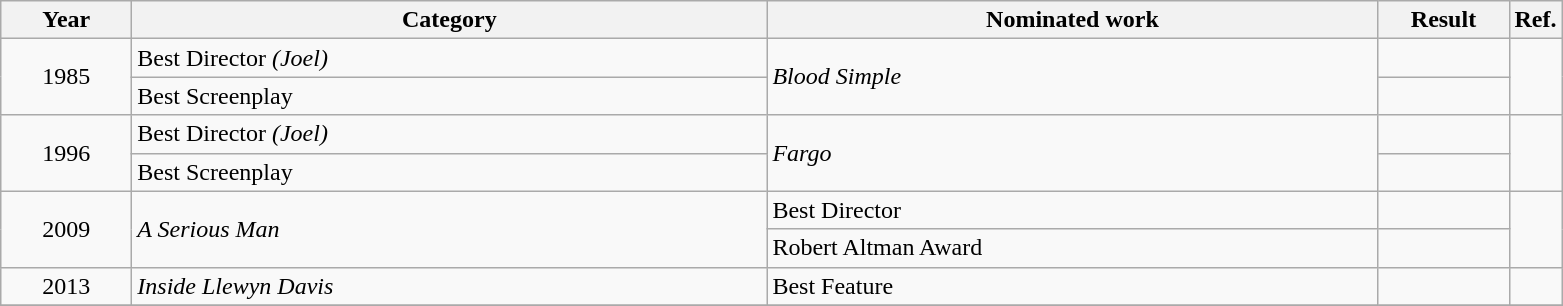<table class="wikitable unsortable">
<tr>
<th scope="col" style="width:5em;">Year</th>
<th scope="col" style="width:26em;">Category</th>
<th scope="col" style="width:25em;">Nominated work</th>
<th scope="col" style="width:5em;">Result</th>
<th class=unsortable>Ref.</th>
</tr>
<tr>
<td style="text-align:center;", rowspan="2">1985</td>
<td>Best Director <em>(Joel)</em></td>
<td rowspan="2"><em>Blood Simple</em></td>
<td></td>
<td rowspan=2></td>
</tr>
<tr>
<td>Best Screenplay</td>
<td></td>
</tr>
<tr>
<td style="text-align:center;", rowspan="2">1996</td>
<td>Best Director <em>(Joel)</em></td>
<td rowspan="2"><em>Fargo</em></td>
<td></td>
<td rowspan=2></td>
</tr>
<tr>
<td>Best Screenplay</td>
<td></td>
</tr>
<tr>
<td style="text-align:center;", rowspan="2">2009</td>
<td rowspan="2"><em>A Serious Man</em></td>
<td>Best Director</td>
<td></td>
<td rowspan=2></td>
</tr>
<tr>
<td>Robert Altman Award</td>
<td></td>
</tr>
<tr>
<td style="text-align:center;">2013</td>
<td><em>Inside Llewyn Davis</em></td>
<td>Best Feature</td>
<td></td>
<td></td>
</tr>
<tr>
</tr>
</table>
